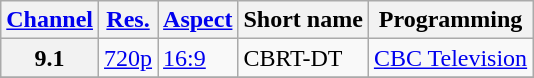<table class="wikitable">
<tr>
<th scope = "col"><a href='#'>Channel</a></th>
<th scope = "col"><a href='#'>Res.</a></th>
<th scope = "col"><a href='#'>Aspect</a></th>
<th scope = "col">Short name</th>
<th scope = "col">Programming</th>
</tr>
<tr>
<th scope = "row">9.1</th>
<td><a href='#'>720p</a></td>
<td><a href='#'>16:9</a></td>
<td>CBRT-DT</td>
<td><a href='#'>CBC Television</a></td>
</tr>
<tr>
</tr>
</table>
